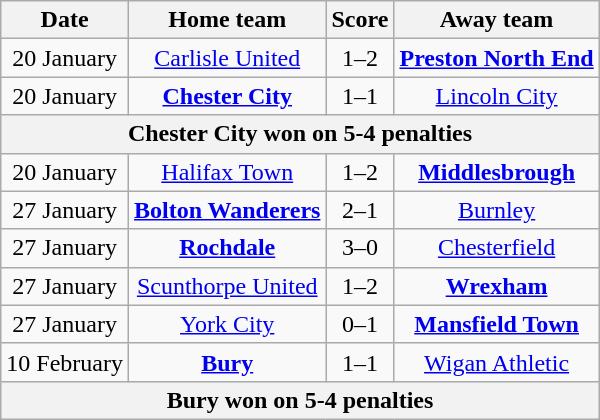<table class="wikitable" style="text-align: center">
<tr>
<th>Date</th>
<th>Home team</th>
<th>Score</th>
<th>Away team</th>
</tr>
<tr>
<td>20 January</td>
<td><a href='#'>Carlisle United</a></td>
<td>1–2</td>
<td><strong><a href='#'>Preston North End</a></strong></td>
</tr>
<tr>
<td>20 January</td>
<td><strong><a href='#'>Chester City</a></strong></td>
<td>1–1</td>
<td><a href='#'>Lincoln City</a></td>
</tr>
<tr>
<th colspan="5">Chester City won on 5-4 penalties</th>
</tr>
<tr>
<td>20 January</td>
<td><a href='#'>Halifax Town</a></td>
<td>1–2</td>
<td><strong><a href='#'>Middlesbrough</a></strong></td>
</tr>
<tr>
<td>27 January</td>
<td><strong><a href='#'>Bolton Wanderers</a></strong></td>
<td>2–1</td>
<td><a href='#'>Burnley</a></td>
</tr>
<tr>
<td>27 January</td>
<td><strong><a href='#'>Rochdale</a></strong></td>
<td>3–0</td>
<td><a href='#'>Chesterfield</a></td>
</tr>
<tr>
<td>27 January</td>
<td><a href='#'>Scunthorpe United</a></td>
<td>1–2</td>
<td><strong><a href='#'>Wrexham</a></strong></td>
</tr>
<tr>
<td>27 January</td>
<td><a href='#'>York City</a></td>
<td>0–1</td>
<td><strong><a href='#'>Mansfield Town</a></strong></td>
</tr>
<tr>
<td>10 February</td>
<td><strong><a href='#'>Bury</a></strong></td>
<td>1–1</td>
<td><a href='#'>Wigan Athletic</a></td>
</tr>
<tr>
<th colspan="5">Bury won on 5-4 penalties</th>
</tr>
</table>
